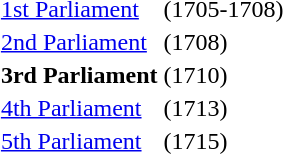<table id=toc style="float:right">
<tr>
<td><a href='#'>1st Parliament</a></td>
<td>(1705-1708)</td>
</tr>
<tr |->
<td><a href='#'>2nd Parliament</a></td>
<td>(1708)</td>
</tr>
<tr>
<td><strong>3rd Parliament</strong></td>
<td>(1710)</td>
</tr>
<tr>
<td><a href='#'>4th Parliament</a></td>
<td>(1713)</td>
</tr>
<tr>
<td><a href='#'>5th Parliament</a></td>
<td>(1715)</td>
</tr>
</table>
